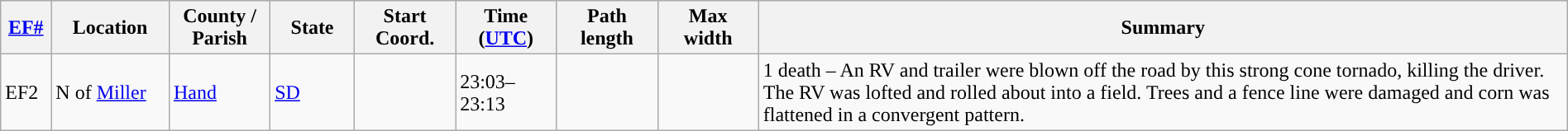<table class="wikitable sortable" style="width:100%;">
<tr>
<th scope="col"  style="width:3%; text-align:center;"><a href='#'>EF#</a></th>
<th scope="col"  style="width:7%; text-align:center;" class="unsortable">Location</th>
<th scope="col"  style="width:6%; text-align:center;" class="unsortable">County / Parish</th>
<th scope="col"  style="width:5%; text-align:center;">State</th>
<th scope="col"  style="width:6%; text-align:center;">Start Coord.</th>
<th scope="col"  style="width:6%; text-align:center;">Time (<a href='#'>UTC</a>)</th>
<th scope="col"  style="width:6%; text-align:center;">Path length</th>
<th scope="col"  style="width:6%; text-align:center;">Max width</th>
<th scope="col" class="unsortable" style="width:48%; text-align:center;">Summary</th>
</tr>
<tr>
<td>EF2</td>
<td>N of <a href='#'>Miller</a></td>
<td><a href='#'>Hand</a></td>
<td><a href='#'>SD</a></td>
<td></td>
<td>23:03–23:13</td>
<td></td>
<td></td>
<td>1 death – An RV and trailer were blown off the road by this strong cone tornado, killing the driver. The RV was lofted and rolled about  into a field. Trees and a fence line were damaged and corn was flattened in a convergent pattern.</td>
</tr>
</table>
